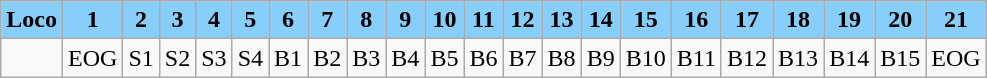<table class="wikitable plainrowheaders unsortable" style="text-align:center">
<tr>
<th scope="col" rowspan="1" style="background:lightskyblue;">Loco</th>
<th scope="col" rowspan="1" style="background:lightskyblue;">1</th>
<th scope="col" rowspan="1" style="background:lightskyblue;">2</th>
<th scope="col" rowspan="1" style="background:lightskyblue;">3</th>
<th scope="col" rowspan="1" style="background:lightskyblue;">4</th>
<th scope="col" rowspan="1" style="background:lightskyblue;">5</th>
<th scope="col" rowspan="1" style="background:lightskyblue;">6</th>
<th scope="col" rowspan="1" style="background:lightskyblue;">7</th>
<th scope="col" rowspan="1" style="background:lightskyblue;">8</th>
<th scope="col" rowspan="1" style="background:lightskyblue;">9</th>
<th scope="col" rowspan="1" style="background:lightskyblue;">10</th>
<th scope="col" rowspan="1" style="background:lightskyblue;">11</th>
<th scope="col" rowspan="1" style="background:lightskyblue;">12</th>
<th scope="col" rowspan="1" style="background:lightskyblue;">13</th>
<th scope="col" rowspan="1" style="background:lightskyblue;">14</th>
<th scope="col" rowspan="1" style="background:lightskyblue;">15</th>
<th scope="col" rowspan="1" style="background:lightskyblue;">16</th>
<th scope="col" rowspan="1" style="background:lightskyblue;">17</th>
<th scope="col" rowspan="1" style="background:lightskyblue;">18</th>
<th scope="col" rowspan="1" style="background:lightskyblue;">19</th>
<th scope="col" rowspan="1" style="background:lightskyblue;">20</th>
<th scope="col" rowspan="1" style="background:lightskyblue;">21</th>
</tr>
<tr>
<td></td>
<td>EOG</td>
<td>S1</td>
<td>S2</td>
<td>S3</td>
<td>S4</td>
<td>B1</td>
<td>B2</td>
<td>B3</td>
<td>B4</td>
<td>B5</td>
<td>B6</td>
<td>B7</td>
<td>B8</td>
<td>B9</td>
<td>B10</td>
<td>B11</td>
<td>B12</td>
<td>B13</td>
<td>B14</td>
<td>B15</td>
<td>EOG</td>
</tr>
</table>
